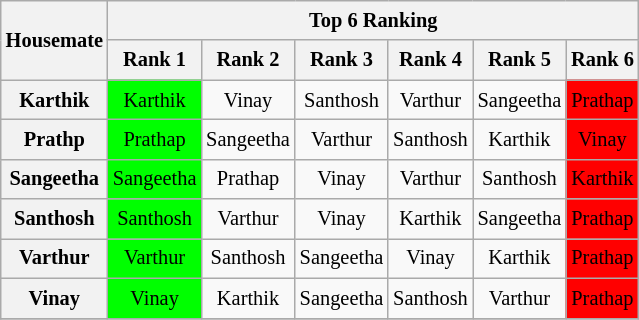<table class="wikitable sortable" style=" text-align:center; font-size:85%;  line-height:20px; width:10;">
<tr>
<th rowspan="2"  scope="col">Housemate</th>
<th colspan="6" scope="col">Top 6 Ranking</th>
</tr>
<tr>
<th scope="col">Rank 1</th>
<th scope="col">Rank 2</th>
<th scope="col">Rank 3</th>
<th scope="col">Rank 4</th>
<th scope="col">Rank 5</th>
<th scope="col">Rank 6</th>
</tr>
<tr>
<th>Karthik</th>
<td style="background:lime;">Karthik</td>
<td>Vinay</td>
<td>Santhosh</td>
<td>Varthur</td>
<td>Sangeetha</td>
<td style="background:red;">Prathap</td>
</tr>
<tr>
<th>Prathp</th>
<td style="background:lime;">Prathap</td>
<td>Sangeetha</td>
<td>Varthur</td>
<td>Santhosh</td>
<td>Karthik</td>
<td style="background:red;">Vinay</td>
</tr>
<tr>
<th>Sangeetha</th>
<td style="background:lime;">Sangeetha</td>
<td>Prathap</td>
<td>Vinay</td>
<td>Varthur</td>
<td>Santhosh</td>
<td style="background:red;">Karthik</td>
</tr>
<tr>
<th>Santhosh</th>
<td style="background:lime;">Santhosh</td>
<td>Varthur</td>
<td>Vinay</td>
<td>Karthik</td>
<td>Sangeetha</td>
<td style="background:red;">Prathap</td>
</tr>
<tr>
<th>Varthur</th>
<td style="background:lime;">Varthur</td>
<td>Santhosh</td>
<td>Sangeetha</td>
<td>Vinay</td>
<td>Karthik</td>
<td style="background:red;">Prathap</td>
</tr>
<tr>
<th>Vinay</th>
<td style="background:lime;">Vinay</td>
<td>Karthik</td>
<td>Sangeetha</td>
<td>Santhosh</td>
<td>Varthur</td>
<td style="background:red;">Prathap</td>
</tr>
<tr>
</tr>
</table>
